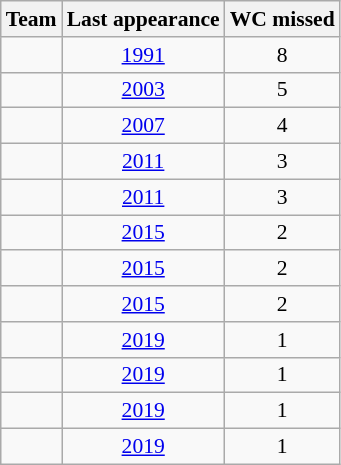<table class="wikitable" style="text-align:center; font-size:90%;">
<tr>
<th>Team</th>
<th>Last appearance</th>
<th>WC missed</th>
</tr>
<tr>
<td align=left></td>
<td><a href='#'>1991</a></td>
<td>8</td>
</tr>
<tr>
<td align=left></td>
<td><a href='#'>2003</a></td>
<td>5</td>
</tr>
<tr>
<td align=left></td>
<td><a href='#'>2007</a></td>
<td>4</td>
</tr>
<tr>
<td align=left></td>
<td><a href='#'>2011</a></td>
<td>3</td>
</tr>
<tr>
<td align=left></td>
<td><a href='#'>2011</a></td>
<td>3</td>
</tr>
<tr>
<td align=left></td>
<td><a href='#'>2015</a></td>
<td>2</td>
</tr>
<tr>
<td align=left></td>
<td><a href='#'>2015</a></td>
<td>2</td>
</tr>
<tr>
<td align=left></td>
<td><a href='#'>2015</a></td>
<td>2</td>
</tr>
<tr>
<td align=left></td>
<td><a href='#'>2019</a></td>
<td>1</td>
</tr>
<tr>
<td align=left></td>
<td><a href='#'>2019</a></td>
<td>1</td>
</tr>
<tr>
<td align=left></td>
<td><a href='#'>2019</a></td>
<td>1</td>
</tr>
<tr>
<td align=left></td>
<td><a href='#'>2019</a></td>
<td>1</td>
</tr>
</table>
